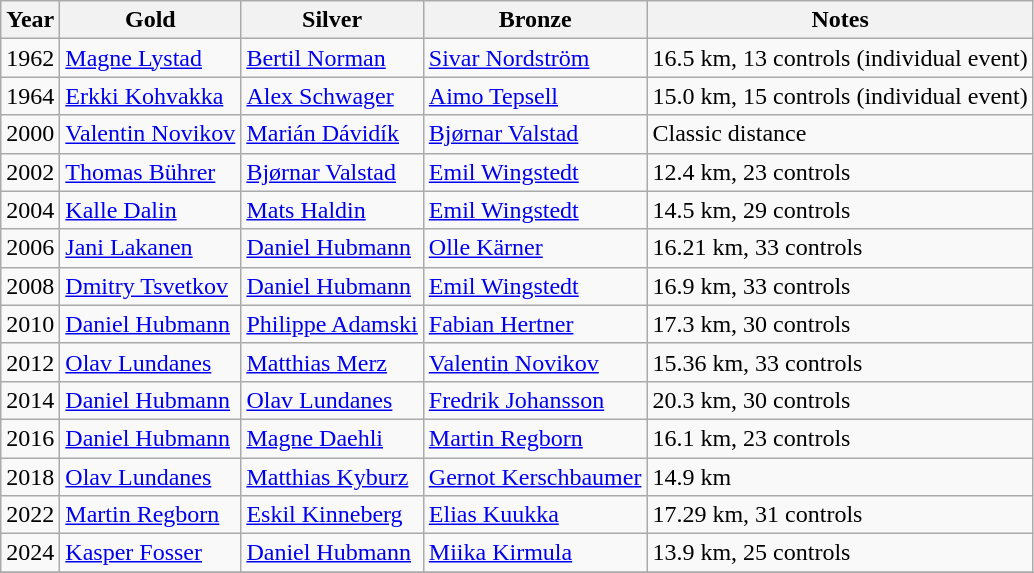<table class="wikitable">
<tr>
<th>Year</th>
<th>Gold</th>
<th>Silver</th>
<th>Bronze</th>
<th>Notes</th>
</tr>
<tr>
<td>1962</td>
<td> <a href='#'>Magne Lystad</a></td>
<td> <a href='#'>Bertil Norman</a></td>
<td> <a href='#'>Sivar Nordström</a></td>
<td>16.5 km, 13 controls (individual event)</td>
</tr>
<tr>
<td>1964</td>
<td> <a href='#'>Erkki Kohvakka</a></td>
<td> <a href='#'>Alex Schwager</a></td>
<td> <a href='#'>Aimo Tepsell</a></td>
<td>15.0 km, 15 controls (individual event)</td>
</tr>
<tr>
<td>2000</td>
<td> <a href='#'>Valentin Novikov</a></td>
<td> <a href='#'>Marián Dávidík</a></td>
<td> <a href='#'>Bjørnar Valstad</a></td>
<td>Classic distance</td>
</tr>
<tr>
<td>2002</td>
<td> <a href='#'>Thomas Bührer</a></td>
<td> <a href='#'>Bjørnar Valstad</a></td>
<td> <a href='#'>Emil Wingstedt</a></td>
<td>12.4 km, 23 controls</td>
</tr>
<tr>
<td>2004</td>
<td> <a href='#'>Kalle Dalin</a></td>
<td> <a href='#'>Mats Haldin</a></td>
<td> <a href='#'>Emil Wingstedt</a></td>
<td>14.5 km, 29 controls</td>
</tr>
<tr>
<td>2006</td>
<td> <a href='#'>Jani Lakanen</a></td>
<td> <a href='#'>Daniel Hubmann</a></td>
<td> <a href='#'>Olle Kärner</a></td>
<td>16.21 km, 33 controls</td>
</tr>
<tr>
<td>2008</td>
<td> <a href='#'>Dmitry Tsvetkov</a></td>
<td> <a href='#'>Daniel Hubmann</a></td>
<td> <a href='#'>Emil Wingstedt</a></td>
<td>16.9 km, 33 controls</td>
</tr>
<tr>
<td>2010</td>
<td> <a href='#'>Daniel Hubmann</a></td>
<td> <a href='#'>Philippe Adamski</a></td>
<td> <a href='#'>Fabian Hertner</a></td>
<td>17.3 km, 30 controls</td>
</tr>
<tr>
<td>2012</td>
<td> <a href='#'>Olav Lundanes</a></td>
<td> <a href='#'>Matthias Merz</a></td>
<td> <a href='#'>Valentin Novikov</a></td>
<td>15.36 km, 33 controls</td>
</tr>
<tr>
<td>2014</td>
<td> <a href='#'>Daniel Hubmann</a></td>
<td> <a href='#'>Olav Lundanes</a></td>
<td> <a href='#'>Fredrik Johansson</a></td>
<td>20.3 km, 30 controls</td>
</tr>
<tr>
<td>2016</td>
<td> <a href='#'>Daniel Hubmann</a></td>
<td> <a href='#'>Magne Daehli</a></td>
<td> <a href='#'>Martin Regborn</a></td>
<td>16.1 km, 23 controls</td>
</tr>
<tr>
<td>2018</td>
<td> <a href='#'>Olav Lundanes</a></td>
<td> <a href='#'>Matthias Kyburz</a></td>
<td> <a href='#'>Gernot Kerschbaumer</a></td>
<td>14.9 km</td>
</tr>
<tr>
<td>2022</td>
<td> <a href='#'>Martin Regborn</a></td>
<td> <a href='#'>Eskil Kinneberg</a></td>
<td> <a href='#'>Elias Kuukka</a></td>
<td>17.29 km, 31 controls</td>
</tr>
<tr>
<td>2024</td>
<td> <a href='#'>Kasper Fosser</a></td>
<td> <a href='#'>Daniel Hubmann</a></td>
<td> <a href='#'>Miika Kirmula</a></td>
<td>13.9 km, 25 controls</td>
</tr>
<tr>
</tr>
</table>
